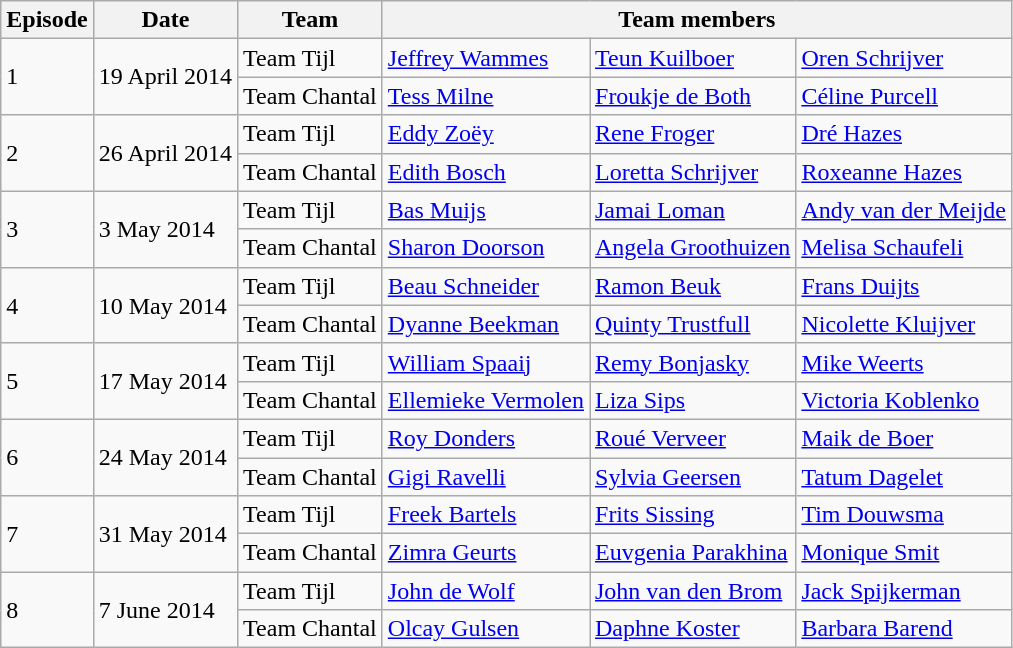<table class="wikitable">
<tr>
<th>Episode</th>
<th>Date</th>
<th>Team</th>
<th colspan="3">Team members</th>
</tr>
<tr>
<td rowspan="2">1</td>
<td rowspan="2">19 April 2014</td>
<td>Team Tijl</td>
<td><a href='#'>Jeffrey Wammes</a></td>
<td><a href='#'>Teun Kuilboer</a></td>
<td><a href='#'>Oren Schrijver</a></td>
</tr>
<tr>
<td>Team Chantal</td>
<td><a href='#'>Tess Milne</a></td>
<td><a href='#'>Froukje de Both</a></td>
<td><a href='#'>Céline Purcell</a></td>
</tr>
<tr>
<td rowspan="2">2</td>
<td rowspan="2">26 April 2014</td>
<td>Team Tijl</td>
<td><a href='#'>Eddy Zoëy</a></td>
<td><a href='#'>Rene Froger</a></td>
<td><a href='#'>Dré Hazes</a></td>
</tr>
<tr>
<td>Team Chantal</td>
<td><a href='#'>Edith Bosch</a></td>
<td><a href='#'>Loretta Schrijver</a></td>
<td><a href='#'>Roxeanne Hazes</a></td>
</tr>
<tr>
<td rowspan="2">3</td>
<td rowspan="2">3 May 2014</td>
<td>Team Tijl</td>
<td><a href='#'>Bas Muijs</a></td>
<td><a href='#'>Jamai Loman</a></td>
<td><a href='#'>Andy van der Meijde</a></td>
</tr>
<tr>
<td>Team Chantal</td>
<td><a href='#'>Sharon Doorson</a></td>
<td><a href='#'>Angela Groothuizen</a></td>
<td><a href='#'>Melisa Schaufeli</a></td>
</tr>
<tr>
<td rowspan="2">4</td>
<td rowspan="2">10 May 2014</td>
<td>Team Tijl</td>
<td><a href='#'>Beau Schneider</a></td>
<td><a href='#'>Ramon Beuk</a></td>
<td><a href='#'>Frans Duijts</a></td>
</tr>
<tr>
<td>Team Chantal</td>
<td><a href='#'>Dyanne Beekman</a></td>
<td><a href='#'>Quinty Trustfull</a></td>
<td><a href='#'>Nicolette Kluijver</a></td>
</tr>
<tr>
<td rowspan="2">5</td>
<td rowspan="2">17 May 2014</td>
<td>Team Tijl</td>
<td><a href='#'>William Spaaij</a></td>
<td><a href='#'>Remy Bonjasky</a></td>
<td><a href='#'>Mike Weerts</a></td>
</tr>
<tr>
<td>Team Chantal</td>
<td><a href='#'>Ellemieke Vermolen</a></td>
<td><a href='#'>Liza Sips</a></td>
<td><a href='#'>Victoria Koblenko</a></td>
</tr>
<tr>
<td rowspan="2">6</td>
<td rowspan="2">24 May 2014</td>
<td>Team Tijl</td>
<td><a href='#'>Roy Donders</a></td>
<td><a href='#'>Roué Verveer</a></td>
<td><a href='#'>Maik de Boer</a></td>
</tr>
<tr>
<td>Team Chantal</td>
<td><a href='#'>Gigi Ravelli</a></td>
<td><a href='#'>Sylvia Geersen</a></td>
<td><a href='#'>Tatum Dagelet</a></td>
</tr>
<tr>
<td rowspan="2">7</td>
<td rowspan="2">31 May 2014</td>
<td>Team Tijl</td>
<td><a href='#'>Freek Bartels</a></td>
<td><a href='#'>Frits Sissing</a></td>
<td><a href='#'>Tim Douwsma</a></td>
</tr>
<tr>
<td>Team Chantal</td>
<td><a href='#'>Zimra Geurts</a></td>
<td><a href='#'>Euvgenia Parakhina</a></td>
<td><a href='#'>Monique Smit</a></td>
</tr>
<tr>
<td rowspan="2">8</td>
<td rowspan="2">7 June 2014</td>
<td>Team Tijl</td>
<td><a href='#'>John de Wolf</a></td>
<td><a href='#'>John van den Brom</a></td>
<td><a href='#'>Jack Spijkerman</a></td>
</tr>
<tr>
<td>Team Chantal</td>
<td><a href='#'>Olcay Gulsen</a></td>
<td><a href='#'>Daphne Koster</a></td>
<td><a href='#'>Barbara Barend</a></td>
</tr>
</table>
